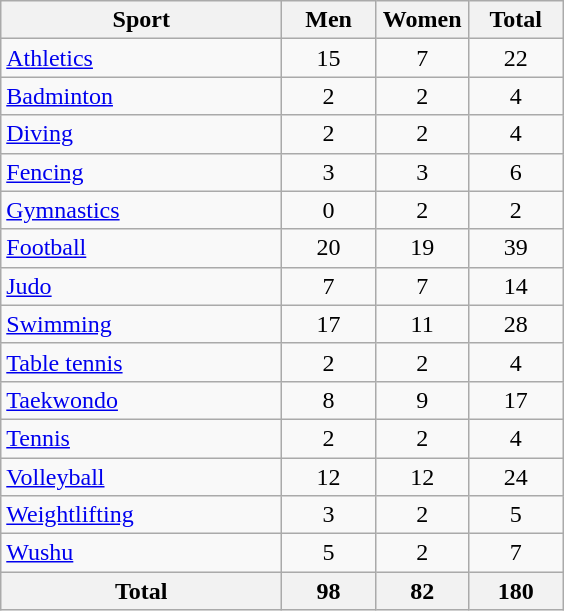<table class="wikitable sortable" style="text-align:center;">
<tr>
<th width=180>Sport</th>
<th width=55>Men</th>
<th width=55>Women</th>
<th width=55>Total</th>
</tr>
<tr>
<td align=left><a href='#'>Athletics</a></td>
<td>15</td>
<td>7</td>
<td>22</td>
</tr>
<tr>
<td align=left><a href='#'>Badminton</a></td>
<td>2</td>
<td>2</td>
<td>4</td>
</tr>
<tr>
<td align=left><a href='#'>Diving</a></td>
<td>2</td>
<td>2</td>
<td>4</td>
</tr>
<tr>
<td align=left><a href='#'>Fencing</a></td>
<td>3</td>
<td>3</td>
<td>6</td>
</tr>
<tr>
<td align=left><a href='#'>Gymnastics</a></td>
<td>0</td>
<td>2</td>
<td>2</td>
</tr>
<tr>
<td align=left><a href='#'>Football</a></td>
<td>20</td>
<td>19</td>
<td>39</td>
</tr>
<tr>
<td align=left><a href='#'>Judo</a></td>
<td>7</td>
<td>7</td>
<td>14</td>
</tr>
<tr>
<td align=left><a href='#'>Swimming</a></td>
<td>17</td>
<td>11</td>
<td>28</td>
</tr>
<tr>
<td align=left><a href='#'>Table tennis</a></td>
<td>2</td>
<td>2</td>
<td>4</td>
</tr>
<tr>
<td align=left><a href='#'>Taekwondo</a></td>
<td>8</td>
<td>9</td>
<td>17</td>
</tr>
<tr>
<td align=left><a href='#'>Tennis</a></td>
<td>2</td>
<td>2</td>
<td>4</td>
</tr>
<tr>
<td align=left><a href='#'>Volleyball</a></td>
<td>12</td>
<td>12</td>
<td>24</td>
</tr>
<tr>
<td align=left><a href='#'>Weightlifting</a></td>
<td>3</td>
<td>2</td>
<td>5</td>
</tr>
<tr>
<td align=left><a href='#'>Wushu</a></td>
<td>5</td>
<td>2</td>
<td>7</td>
</tr>
<tr class="sortbottom">
<th>Total</th>
<th>98</th>
<th>82</th>
<th>180</th>
</tr>
</table>
